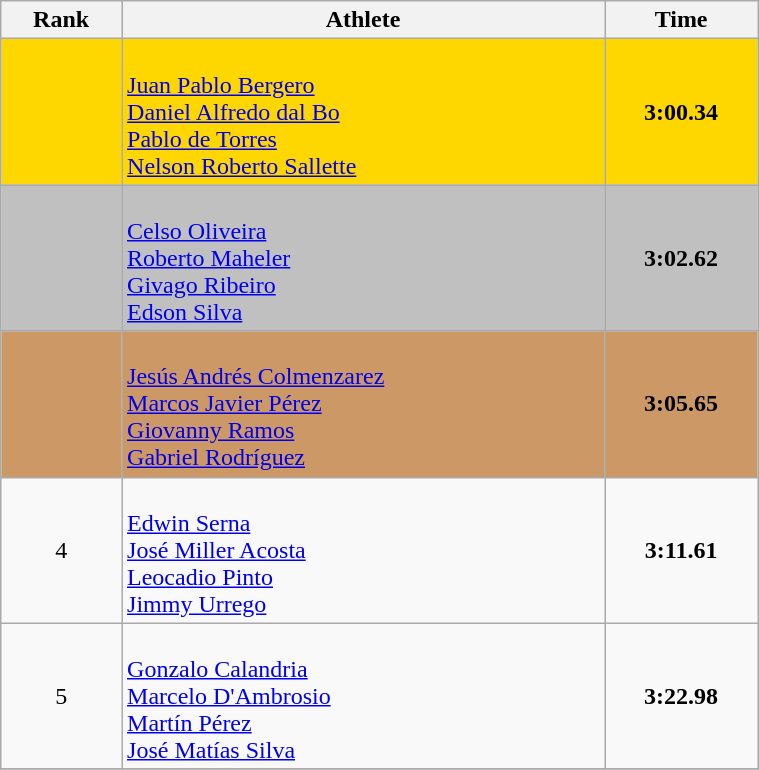<table class="wikitable" width=40% style="text-align:center">
<tr>
<th>Rank</th>
<th>Athlete</th>
<th>Time</th>
</tr>
<tr bgcolor=gold>
<td></td>
<td align=left><br><a href='#'>Juan Pablo Bergero</a><br><a href='#'>Daniel Alfredo dal Bo</a><br><a href='#'>Pablo de Torres</a><br><a href='#'>Nelson Roberto Sallette</a></td>
<td><strong>3:00.34</strong></td>
</tr>
<tr bgcolor=silver>
<td></td>
<td align=left><br><a href='#'>Celso Oliveira</a><br><a href='#'>Roberto Maheler</a><br><a href='#'>Givago Ribeiro</a><br><a href='#'>Edson Silva</a></td>
<td><strong>3:02.62</strong></td>
</tr>
<tr bgcolor=cc9966>
<td></td>
<td align=left><br><a href='#'>Jesús Andrés Colmenzarez</a><br><a href='#'>Marcos Javier Pérez</a><br><a href='#'>Giovanny Ramos</a><br><a href='#'>Gabriel Rodríguez</a></td>
<td><strong>3:05.65</strong></td>
</tr>
<tr>
<td>4</td>
<td align=left><br><a href='#'>Edwin Serna</a><br><a href='#'>José Miller Acosta</a><br><a href='#'>Leocadio Pinto</a><br><a href='#'>Jimmy Urrego</a></td>
<td><strong>3:11.61</strong></td>
</tr>
<tr>
<td>5</td>
<td align=left><br><a href='#'>Gonzalo Calandria</a><br><a href='#'>Marcelo D'Ambrosio</a><br><a href='#'>Martín Pérez</a><br><a href='#'>José Matías Silva</a></td>
<td><strong>3:22.98</strong></td>
</tr>
<tr>
</tr>
</table>
